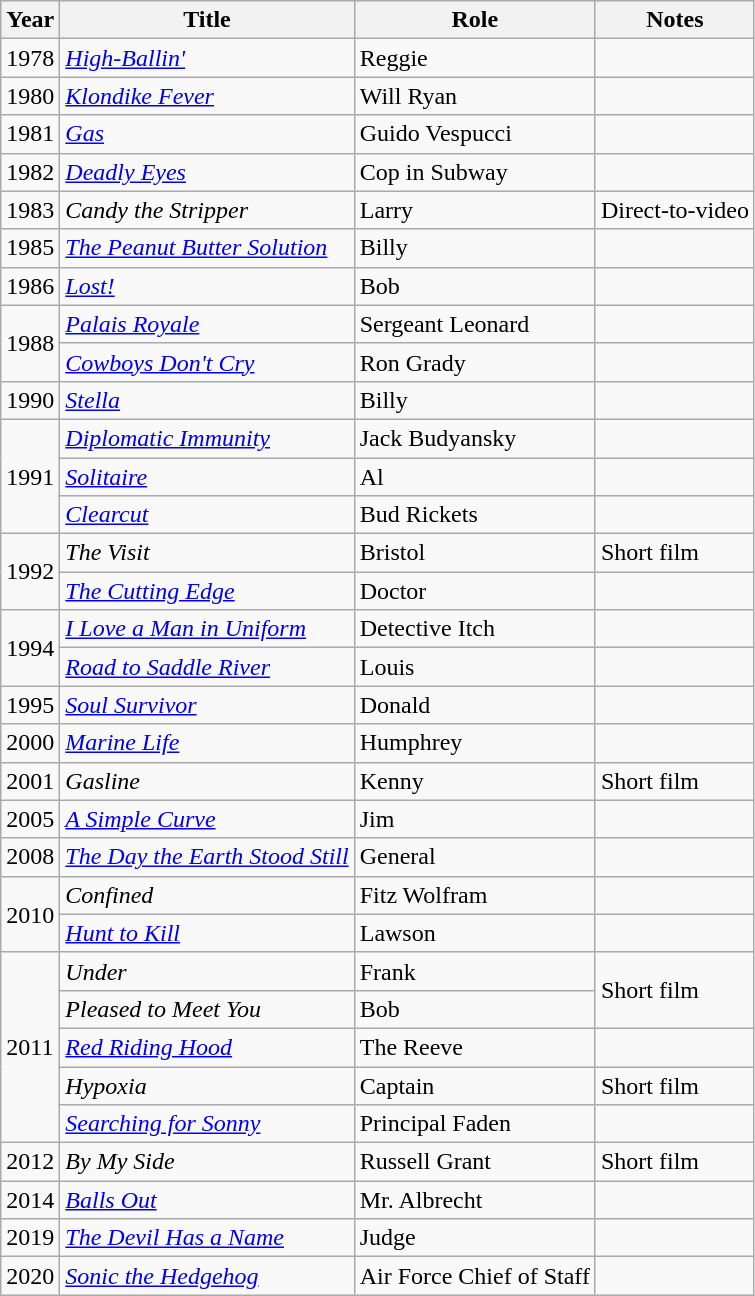<table class="wikitable sortable">
<tr>
<th>Year</th>
<th>Title</th>
<th>Role</th>
<th class="unsortable">Notes</th>
</tr>
<tr>
<td>1978</td>
<td><em><a href='#'>High-Ballin'</a></em></td>
<td>Reggie</td>
<td></td>
</tr>
<tr>
<td>1980</td>
<td><em><a href='#'>Klondike Fever</a></em></td>
<td>Will Ryan</td>
<td></td>
</tr>
<tr>
<td>1981</td>
<td><em><a href='#'>Gas</a></em></td>
<td>Guido Vespucci</td>
<td></td>
</tr>
<tr>
<td>1982</td>
<td><em><a href='#'>Deadly Eyes</a></em></td>
<td>Cop in Subway</td>
<td></td>
</tr>
<tr>
<td>1983</td>
<td><em>Candy the Stripper</em></td>
<td>Larry</td>
<td>Direct-to-video</td>
</tr>
<tr>
<td>1985</td>
<td data-sort-value="Peanut Butter Solution, The"><em><a href='#'>The Peanut Butter Solution</a></em></td>
<td>Billy</td>
<td></td>
</tr>
<tr>
<td>1986</td>
<td><em><a href='#'>Lost!</a></em></td>
<td>Bob</td>
<td></td>
</tr>
<tr>
<td rowspan="2">1988</td>
<td><em><a href='#'>Palais Royale</a></em></td>
<td>Sergeant Leonard</td>
<td></td>
</tr>
<tr>
<td><em><a href='#'>Cowboys Don't Cry</a></em></td>
<td>Ron Grady</td>
<td></td>
</tr>
<tr>
<td>1990</td>
<td><em><a href='#'>Stella</a></em></td>
<td>Billy</td>
<td></td>
</tr>
<tr>
<td rowspan="3">1991</td>
<td><em><a href='#'>Diplomatic Immunity</a></em></td>
<td>Jack Budyansky</td>
<td></td>
</tr>
<tr>
<td><em><a href='#'>Solitaire</a></em></td>
<td>Al</td>
<td></td>
</tr>
<tr>
<td><em><a href='#'>Clearcut</a></em></td>
<td>Bud Rickets</td>
<td></td>
</tr>
<tr>
<td rowspan="2">1992</td>
<td data-sort-value="Visit, The"><em>The Visit</em></td>
<td>Bristol</td>
<td>Short film</td>
</tr>
<tr>
<td data-sort-value="Cutting Edge, The"><em><a href='#'>The Cutting Edge</a></em></td>
<td>Doctor</td>
<td></td>
</tr>
<tr>
<td rowspan="2">1994</td>
<td><em><a href='#'>I Love a Man in Uniform</a></em></td>
<td>Detective Itch</td>
<td></td>
</tr>
<tr>
<td><em><a href='#'>Road to Saddle River</a></em></td>
<td>Louis</td>
<td></td>
</tr>
<tr>
<td>1995</td>
<td><em><a href='#'>Soul Survivor</a></em></td>
<td>Donald</td>
<td></td>
</tr>
<tr>
<td>2000</td>
<td><em><a href='#'>Marine Life</a></em></td>
<td>Humphrey</td>
<td></td>
</tr>
<tr>
<td>2001</td>
<td><em>Gasline</em></td>
<td>Kenny</td>
<td>Short film</td>
</tr>
<tr>
<td>2005</td>
<td data-sort-value="Simple Curve, A"><em><a href='#'>A Simple Curve</a></em></td>
<td>Jim</td>
<td></td>
</tr>
<tr>
<td>2008</td>
<td data-sort-value="Day the Earth Stood Still, The"><em><a href='#'>The Day the Earth Stood Still</a></em></td>
<td>General</td>
<td></td>
</tr>
<tr>
<td rowspan="2">2010</td>
<td><em>Confined</em></td>
<td>Fitz Wolfram</td>
<td></td>
</tr>
<tr>
<td><em><a href='#'>Hunt to Kill</a></em></td>
<td>Lawson</td>
<td></td>
</tr>
<tr>
<td rowspan="5">2011</td>
<td><em>Under</em></td>
<td>Frank</td>
<td rowspan="2">Short film</td>
</tr>
<tr>
<td><em>Pleased to Meet You</em></td>
<td>Bob</td>
</tr>
<tr>
<td><em><a href='#'>Red Riding Hood</a></em></td>
<td>The Reeve</td>
<td></td>
</tr>
<tr>
<td><em>Hypoxia</em></td>
<td>Captain</td>
<td>Short film</td>
</tr>
<tr>
<td><em><a href='#'>Searching for Sonny</a></em></td>
<td>Principal Faden</td>
<td></td>
</tr>
<tr>
<td>2012</td>
<td><em>By My Side</em></td>
<td>Russell Grant</td>
<td>Short film</td>
</tr>
<tr>
<td>2014</td>
<td><em><a href='#'>Balls Out</a></em></td>
<td>Mr. Albrecht</td>
<td></td>
</tr>
<tr>
<td>2019</td>
<td data-sort-value="Devil Has a Name, The"><em><a href='#'>The Devil Has a Name</a></em></td>
<td>Judge</td>
<td></td>
</tr>
<tr>
<td>2020</td>
<td><em><a href='#'>Sonic the Hedgehog</a></em></td>
<td>Air Force Chief of Staff</td>
<td></td>
</tr>
</table>
